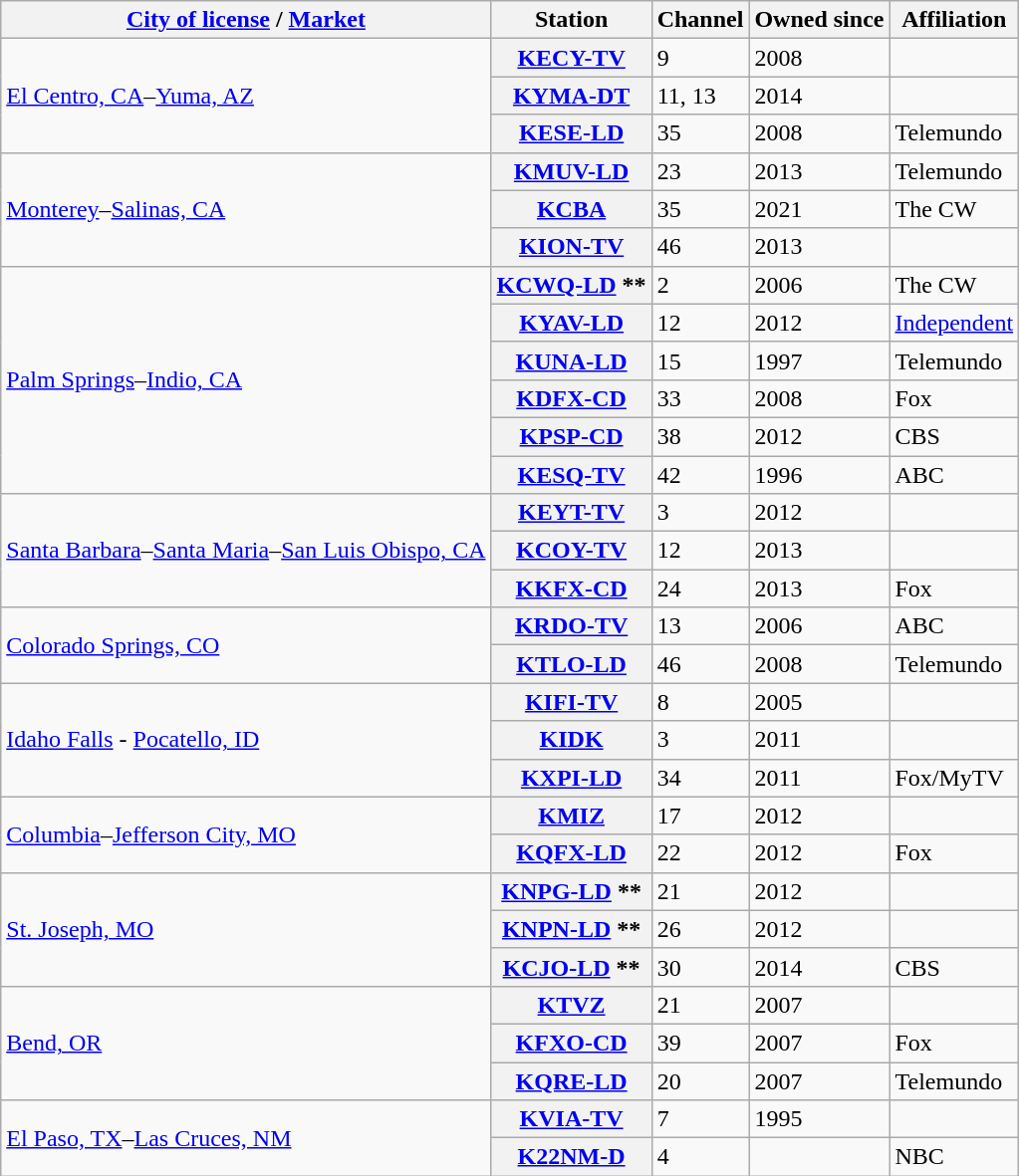<table class="wikitable">
<tr>
<th><a href='#'>City of license</a> / <a href='#'>Market</a></th>
<th>Station</th>
<th>Channel</th>
<th>Owned since</th>
<th>Affiliation</th>
</tr>
<tr>
<td rowspan="3"><a href='#'>El Centro, CA</a>–<a href='#'>Yuma, AZ</a></td>
<th><a href='#'>KECY-TV</a></th>
<td>9</td>
<td>2008</td>
<td></td>
</tr>
<tr>
<th><a href='#'>KYMA-DT</a></th>
<td>11, 13</td>
<td>2014</td>
<td></td>
</tr>
<tr>
<th><a href='#'>KESE-LD</a></th>
<td>35</td>
<td>2008</td>
<td>Telemundo</td>
</tr>
<tr>
<td rowspan="3"><a href='#'>Monterey</a>–<a href='#'>Salinas, CA</a></td>
<th><a href='#'>KMUV-LD</a></th>
<td>23</td>
<td>2013</td>
<td>Telemundo</td>
</tr>
<tr>
<th><a href='#'>KCBA</a></th>
<td>35</td>
<td>2021</td>
<td>The CW</td>
</tr>
<tr>
<th><a href='#'>KION-TV</a></th>
<td>46</td>
<td>2013</td>
<td></td>
</tr>
<tr>
<td rowspan="6"><a href='#'>Palm Springs</a>–<a href='#'>Indio, CA</a></td>
<th><a href='#'>KCWQ-LD</a> **</th>
<td>2</td>
<td>2006</td>
<td>The CW</td>
</tr>
<tr>
<th><a href='#'>KYAV-LD</a></th>
<td>12</td>
<td>2012</td>
<td><a href='#'>Independent</a></td>
</tr>
<tr>
<th><a href='#'>KUNA-LD</a></th>
<td>15</td>
<td>1997</td>
<td>Telemundo</td>
</tr>
<tr>
<th><a href='#'>KDFX-CD</a></th>
<td>33</td>
<td>2008</td>
<td>Fox</td>
</tr>
<tr>
<th><a href='#'>KPSP-CD</a></th>
<td>38</td>
<td>2012</td>
<td>CBS</td>
</tr>
<tr>
<th><a href='#'>KESQ-TV</a></th>
<td>42</td>
<td>1996</td>
<td>ABC</td>
</tr>
<tr>
<td rowspan="3"><a href='#'>Santa Barbara</a>–<a href='#'>Santa Maria</a>–<a href='#'>San Luis Obispo, CA</a></td>
<th><a href='#'>KEYT-TV</a></th>
<td>3</td>
<td>2012</td>
<td></td>
</tr>
<tr>
<th><a href='#'>KCOY-TV</a></th>
<td>12</td>
<td>2013</td>
<td></td>
</tr>
<tr>
<th><a href='#'>KKFX-CD</a></th>
<td>24</td>
<td>2013</td>
<td>Fox</td>
</tr>
<tr>
<td rowspan="2"><a href='#'>Colorado Springs, CO</a></td>
<th><a href='#'>KRDO-TV</a></th>
<td>13</td>
<td>2006</td>
<td>ABC</td>
</tr>
<tr>
<th><a href='#'>KTLO-LD</a></th>
<td>46</td>
<td>2008</td>
<td>Telemundo</td>
</tr>
<tr>
<td rowspan="3"><a href='#'>Idaho Falls</a> - <a href='#'>Pocatello, ID</a></td>
<th><a href='#'>KIFI-TV</a></th>
<td>8</td>
<td>2005</td>
<td></td>
</tr>
<tr>
<th><a href='#'>KIDK</a></th>
<td>3</td>
<td>2011</td>
<td></td>
</tr>
<tr>
<th><a href='#'>KXPI-LD</a></th>
<td>34</td>
<td>2011</td>
<td>Fox/MyTV</td>
</tr>
<tr>
<td rowspan="2"><a href='#'>Columbia</a>–<a href='#'>Jefferson City, MO</a></td>
<th><a href='#'>KMIZ</a></th>
<td>17</td>
<td>2012</td>
<td></td>
</tr>
<tr>
<th><a href='#'>KQFX-LD</a></th>
<td>22</td>
<td>2012</td>
<td>Fox</td>
</tr>
<tr>
<td rowspan="3"><a href='#'>St. Joseph, MO</a></td>
<th><a href='#'>KNPG-LD</a> **</th>
<td>21</td>
<td>2012</td>
<td></td>
</tr>
<tr>
<th><a href='#'>KNPN-LD</a> **</th>
<td>26</td>
<td>2012</td>
<td></td>
</tr>
<tr>
<th><a href='#'>KCJO-LD</a> **</th>
<td>30</td>
<td>2014</td>
<td>CBS</td>
</tr>
<tr>
<td rowspan="3"><a href='#'>Bend, OR</a></td>
<th><a href='#'>KTVZ</a></th>
<td>21</td>
<td>2007</td>
<td></td>
</tr>
<tr>
<th><a href='#'>KFXO-CD</a></th>
<td>39</td>
<td>2007</td>
<td>Fox</td>
</tr>
<tr>
<th><a href='#'>KQRE-LD</a></th>
<td>20</td>
<td>2007</td>
<td>Telemundo</td>
</tr>
<tr>
<td rowspan="2"><a href='#'>El Paso, TX</a>–<a href='#'>Las Cruces, NM</a></td>
<th><a href='#'>KVIA-TV</a></th>
<td>7</td>
<td>1995</td>
<td></td>
</tr>
<tr>
<th><a href='#'>K22NM-D</a></th>
<td>4</td>
<td></td>
<td>NBC</td>
</tr>
</table>
